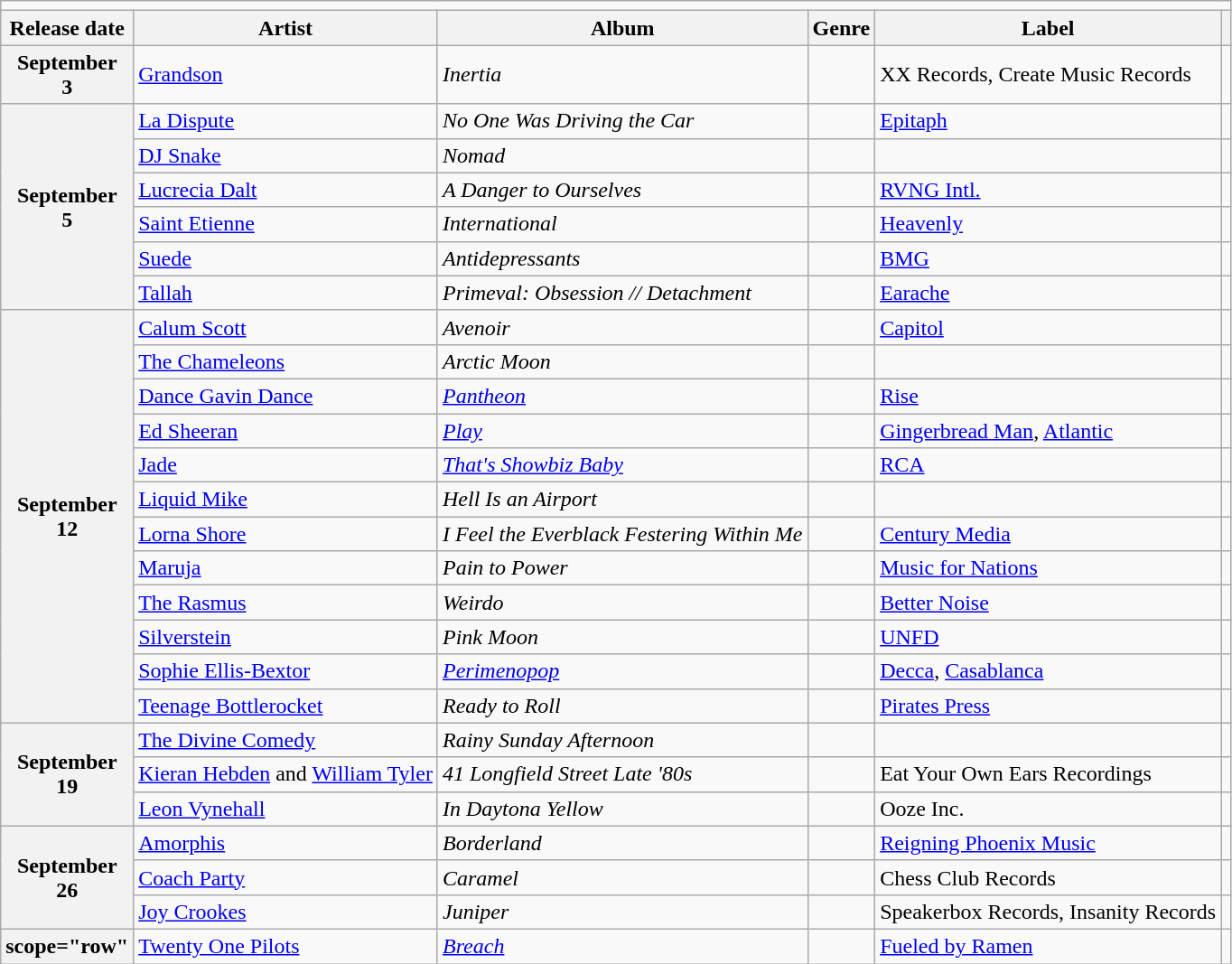<table class="wikitable plainrowheaders">
<tr>
<td colspan="6" style="text-align:center;"></td>
</tr>
<tr>
<th scope="col">Release date</th>
<th scope="col">Artist</th>
<th scope="col">Album</th>
<th scope="col">Genre</th>
<th scope="col">Label</th>
<th scope="col"></th>
</tr>
<tr>
<th scope="row" style="text-align:center;">September<br>3</th>
<td><a href='#'>Grandson</a></td>
<td><em>Inertia</em></td>
<td></td>
<td>XX Records, Create Music Records</td>
<td></td>
</tr>
<tr>
<th scope="row" rowspan="6" style="text-align:center;">September<br>5</th>
<td><a href='#'>La Dispute</a></td>
<td><em>No One Was Driving the Car</em></td>
<td></td>
<td><a href='#'>Epitaph</a></td>
<td></td>
</tr>
<tr>
<td><a href='#'>DJ Snake</a></td>
<td><em>Nomad</em></td>
<td></td>
<td></td>
<td></td>
</tr>
<tr>
<td><a href='#'>Lucrecia Dalt</a></td>
<td><em>A Danger to Ourselves</em></td>
<td></td>
<td><a href='#'>RVNG Intl.</a></td>
<td></td>
</tr>
<tr>
<td><a href='#'>Saint Etienne</a></td>
<td><em>International</em></td>
<td></td>
<td><a href='#'>Heavenly</a></td>
<td></td>
</tr>
<tr>
<td><a href='#'>Suede</a></td>
<td><em>Antidepressants</em></td>
<td></td>
<td><a href='#'>BMG</a></td>
<td></td>
</tr>
<tr>
<td><a href='#'>Tallah</a></td>
<td><em>Primeval: Obsession // Detachment</em></td>
<td></td>
<td><a href='#'>Earache</a></td>
<td></td>
</tr>
<tr>
<th scope="row" rowspan="12" style="text-align:center;">September<br>12</th>
<td><a href='#'>Calum Scott</a></td>
<td><em>Avenoir</em></td>
<td></td>
<td><a href='#'>Capitol</a></td>
<td></td>
</tr>
<tr>
<td><a href='#'>The Chameleons</a></td>
<td><em>Arctic Moon</em></td>
<td></td>
<td></td>
<td></td>
</tr>
<tr>
<td><a href='#'>Dance Gavin Dance</a></td>
<td><em><a href='#'>Pantheon</a></em></td>
<td></td>
<td><a href='#'>Rise</a></td>
<td></td>
</tr>
<tr>
<td><a href='#'>Ed Sheeran</a></td>
<td><em><a href='#'>Play</a></em></td>
<td></td>
<td><a href='#'>Gingerbread Man</a>, <a href='#'>Atlantic</a></td>
<td></td>
</tr>
<tr>
<td><a href='#'>Jade</a></td>
<td><em><a href='#'>That's Showbiz Baby</a></em></td>
<td></td>
<td><a href='#'>RCA</a></td>
<td></td>
</tr>
<tr>
<td><a href='#'>Liquid Mike</a></td>
<td><em>Hell Is an Airport</em></td>
<td></td>
<td></td>
<td></td>
</tr>
<tr>
<td><a href='#'>Lorna Shore</a></td>
<td><em>I Feel the Everblack Festering Within Me</em></td>
<td></td>
<td><a href='#'>Century Media</a></td>
<td></td>
</tr>
<tr>
<td><a href='#'>Maruja</a></td>
<td><em>Pain to Power</em></td>
<td></td>
<td><a href='#'>Music for Nations</a></td>
<td></td>
</tr>
<tr>
<td><a href='#'>The Rasmus</a></td>
<td><em>Weirdo</em></td>
<td></td>
<td><a href='#'>Better Noise</a></td>
<td></td>
</tr>
<tr>
<td><a href='#'>Silverstein</a></td>
<td><em>Pink Moon</em></td>
<td></td>
<td><a href='#'>UNFD</a></td>
<td></td>
</tr>
<tr>
<td><a href='#'>Sophie Ellis-Bextor</a></td>
<td><em><a href='#'>Perimenopop</a></em></td>
<td></td>
<td><a href='#'>Decca</a>, <a href='#'>Casablanca</a></td>
<td></td>
</tr>
<tr>
<td><a href='#'>Teenage Bottlerocket</a></td>
<td><em>Ready to Roll</em></td>
<td></td>
<td><a href='#'>Pirates Press</a></td>
<td></td>
</tr>
<tr>
<th scope="row" rowspan="3" style="text-align:center;">September<br>19</th>
<td><a href='#'>The Divine Comedy</a></td>
<td><em>Rainy Sunday Afternoon</em></td>
<td></td>
<td></td>
<td></td>
</tr>
<tr>
<td><a href='#'>Kieran Hebden</a> and <a href='#'>William Tyler</a></td>
<td><em>41 Longfield Street Late '80s</em></td>
<td></td>
<td>Eat Your Own Ears Recordings</td>
<td></td>
</tr>
<tr>
<td><a href='#'>Leon Vynehall</a></td>
<td><em>In Daytona Yellow</em></td>
<td></td>
<td>Ooze Inc.</td>
<td></td>
</tr>
<tr>
<th scope="row" rowspan="3" style="text-align:center;">September<br>26</th>
<td><a href='#'>Amorphis</a></td>
<td><em>Borderland</em></td>
<td></td>
<td><a href='#'>Reigning Phoenix Music</a></td>
<td></td>
</tr>
<tr>
<td><a href='#'>Coach Party</a></td>
<td><em>Caramel</em></td>
<td></td>
<td>Chess Club Records</td>
<td></td>
</tr>
<tr>
<td><a href='#'>Joy Crookes</a></td>
<td><em>Juniper</em></td>
<td></td>
<td>Speakerbox Records, Insanity Records</td>
<td></td>
</tr>
<tr>
<th>scope="row" </th>
<td><a href='#'>Twenty One Pilots</a></td>
<td><em><a href='#'>Breach</a></em></td>
<td></td>
<td><a href='#'>Fueled by Ramen</a></td>
<td></td>
</tr>
</table>
